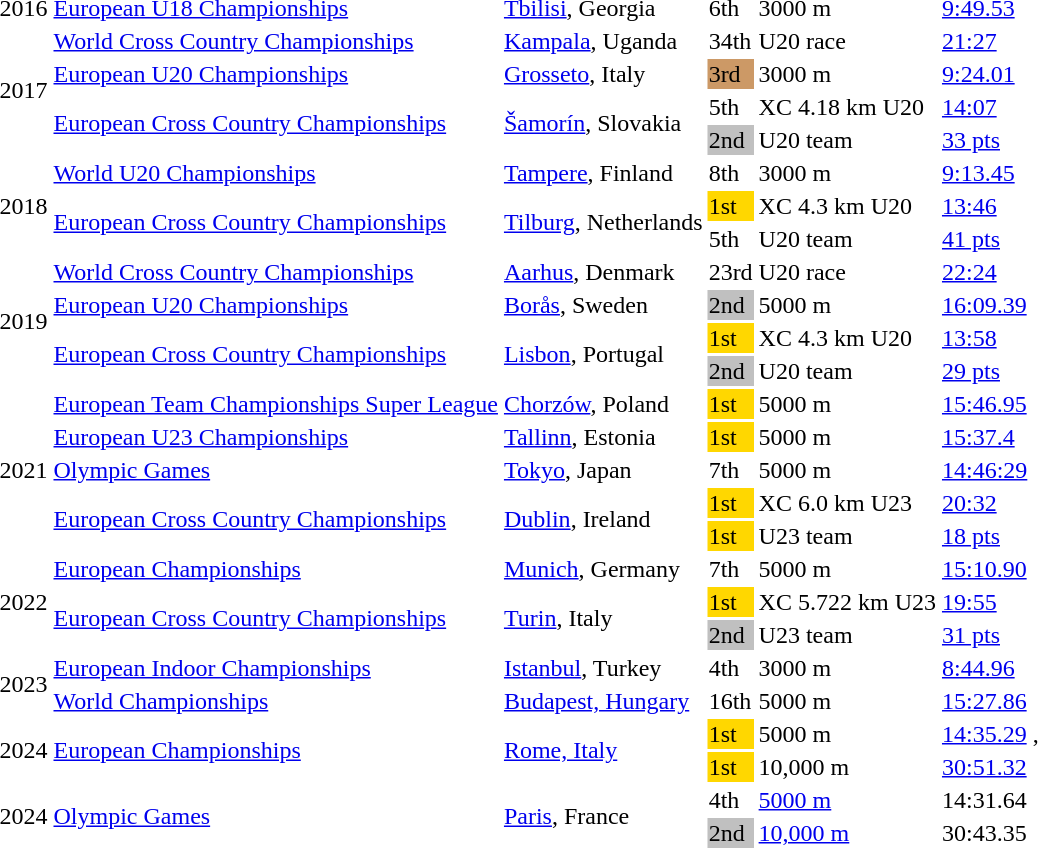<table>
<tr>
<td>2016</td>
<td><a href='#'>European U18 Championships</a></td>
<td><a href='#'>Tbilisi</a>, Georgia</td>
<td>6th</td>
<td>3000 m</td>
<td><a href='#'>9:49.53</a></td>
</tr>
<tr>
<td rowspan=4>2017</td>
<td><a href='#'>World Cross Country Championships</a></td>
<td><a href='#'>Kampala</a>, Uganda</td>
<td>34th</td>
<td>U20 race</td>
<td><a href='#'>21:27</a></td>
</tr>
<tr>
<td><a href='#'>European U20 Championships</a></td>
<td><a href='#'>Grosseto</a>, Italy</td>
<td bgcolor=cc9966>3rd</td>
<td>3000 m</td>
<td><a href='#'>9:24.01</a> </td>
</tr>
<tr>
<td rowspan=2><a href='#'>European Cross Country Championships</a></td>
<td rowspan=2><a href='#'>Šamorín</a>, Slovakia</td>
<td>5th</td>
<td>XC 4.18 km U20</td>
<td><a href='#'>14:07</a></td>
</tr>
<tr>
<td bgcolor=silver>2nd</td>
<td>U20 team</td>
<td><a href='#'>33 pts</a></td>
</tr>
<tr>
<td rowspan=3>2018</td>
<td><a href='#'>World U20 Championships</a></td>
<td><a href='#'>Tampere</a>, Finland</td>
<td>8th</td>
<td>3000 m</td>
<td><a href='#'>9:13.45</a> </td>
</tr>
<tr>
<td rowspan=2><a href='#'>European Cross Country Championships</a></td>
<td rowspan=2><a href='#'>Tilburg</a>, Netherlands</td>
<td bgcolor=gold>1st</td>
<td>XC 4.3 km U20</td>
<td><a href='#'>13:46</a></td>
</tr>
<tr>
<td>5th</td>
<td>U20 team</td>
<td><a href='#'>41 pts</a></td>
</tr>
<tr>
<td rowspan=4>2019</td>
<td><a href='#'>World Cross Country Championships</a></td>
<td><a href='#'>Aarhus</a>, Denmark</td>
<td>23rd</td>
<td>U20 race</td>
<td><a href='#'>22:24</a></td>
</tr>
<tr>
<td><a href='#'>European U20 Championships</a></td>
<td><a href='#'>Borås</a>, Sweden</td>
<td bgcolor=silver>2nd</td>
<td>5000 m</td>
<td><a href='#'>16:09.39</a> </td>
</tr>
<tr>
<td rowspan=2><a href='#'>European Cross Country Championships</a></td>
<td rowspan=2><a href='#'>Lisbon</a>, Portugal</td>
<td bgcolor=gold>1st</td>
<td>XC 4.3 km U20</td>
<td><a href='#'>13:58</a></td>
</tr>
<tr>
<td bgcolor=silver>2nd</td>
<td>U20 team</td>
<td><a href='#'>29 pts</a></td>
</tr>
<tr>
<td rowspan=5>2021</td>
<td><a href='#'>European Team Championships Super League</a></td>
<td><a href='#'>Chorzów</a>, Poland</td>
<td bgcolor=gold>1st</td>
<td>5000 m</td>
<td><a href='#'>15:46.95</a></td>
</tr>
<tr>
<td><a href='#'>European U23 Championships</a></td>
<td><a href='#'>Tallinn</a>, Estonia</td>
<td bgcolor=gold>1st</td>
<td>5000 m</td>
<td><a href='#'>15:37.4</a></td>
</tr>
<tr>
<td><a href='#'>Olympic Games</a></td>
<td><a href='#'>Tokyo</a>, Japan</td>
<td>7th</td>
<td>5000 m</td>
<td><a href='#'>14:46:29</a> </td>
</tr>
<tr>
<td rowspan=2><a href='#'>European Cross Country Championships</a></td>
<td rowspan=2><a href='#'>Dublin</a>, Ireland</td>
<td bgcolor=gold>1st</td>
<td>XC 6.0 km U23</td>
<td><a href='#'>20:32</a></td>
</tr>
<tr>
<td bgcolor=gold>1st</td>
<td>U23 team</td>
<td><a href='#'>18 pts</a></td>
</tr>
<tr>
<td rowspan=3>2022</td>
<td><a href='#'>European Championships</a></td>
<td><a href='#'>Munich</a>, Germany</td>
<td>7th</td>
<td>5000 m</td>
<td><a href='#'>15:10.90</a> </td>
</tr>
<tr>
<td rowspan=2><a href='#'>European Cross Country Championships</a></td>
<td rowspan=2><a href='#'>Turin</a>, Italy</td>
<td bgcolor=gold>1st</td>
<td>XC 5.722 km U23</td>
<td><a href='#'>19:55</a></td>
</tr>
<tr>
<td bgcolor=silver>2nd</td>
<td>U23 team</td>
<td><a href='#'>31 pts</a></td>
</tr>
<tr>
<td rowspan=2>2023</td>
<td><a href='#'>European Indoor Championships</a></td>
<td><a href='#'>Istanbul</a>, Turkey</td>
<td>4th</td>
<td>3000 m</td>
<td><a href='#'>8:44.96</a> </td>
</tr>
<tr>
<td><a href='#'>World Championships</a></td>
<td><a href='#'>Budapest, Hungary</a></td>
<td>16th</td>
<td>5000 m</td>
<td><a href='#'>15:27.86</a></td>
</tr>
<tr>
<td rowspan=2>2024</td>
<td rowspan=2><a href='#'>European Championships</a></td>
<td rowspan=2><a href='#'>Rome, Italy</a></td>
<td bgcolor=gold>1st</td>
<td>5000 m</td>
<td><a href='#'>14:35.29</a> , </td>
</tr>
<tr>
<td bgcolor=gold>1st</td>
<td>10,000 m</td>
<td><a href='#'>30:51.32</a> </td>
</tr>
<tr>
<td rowspan=2>2024</td>
<td rowspan=2><a href='#'>Olympic Games</a></td>
<td rowspan=2><a href='#'>Paris</a>, France</td>
<td>4th</td>
<td><a href='#'>5000 m</a></td>
<td>14:31.64 </td>
</tr>
<tr>
<td bgcolor=silver>2nd</td>
<td><a href='#'>10,000 m</a></td>
<td>30:43.35 </td>
</tr>
</table>
